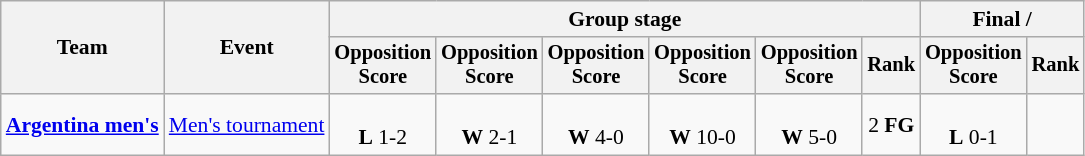<table class="wikitable" style="font-size:90%;text-align:center">
<tr>
<th rowspan="2">Team</th>
<th rowspan="2">Event</th>
<th colspan="6">Group stage</th>
<th colspan="2">Final / </th>
</tr>
<tr style="font-size:95%">
<th>Opposition<br>Score</th>
<th>Opposition<br>Score</th>
<th>Opposition<br>Score</th>
<th>Opposition<br>Score</th>
<th>Opposition<br>Score</th>
<th>Rank</th>
<th>Opposition<br>Score</th>
<th>Rank</th>
</tr>
<tr>
<td align=left><strong><a href='#'>Argentina men's</a></strong></td>
<td align=left><a href='#'>Men's tournament</a></td>
<td><br><strong>L</strong> 1-2</td>
<td><br><strong>W</strong> 2-1</td>
<td><br><strong>W</strong> 4-0</td>
<td><br><strong>W</strong> 10-0</td>
<td><br><strong>W</strong> 5-0</td>
<td>2 <strong>FG</strong></td>
<td><br><strong>L</strong> 0-1 </td>
<td></td>
</tr>
</table>
